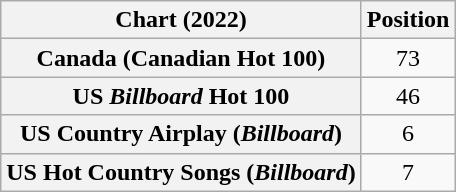<table class="wikitable sortable plainrowheaders" style="text-align:center">
<tr>
<th scope="col">Chart (2022)</th>
<th scope="col">Position</th>
</tr>
<tr>
<th scope="row">Canada (Canadian Hot 100)</th>
<td>73</td>
</tr>
<tr>
<th scope="row">US <em>Billboard</em> Hot 100</th>
<td>46</td>
</tr>
<tr>
<th scope="row">US Country Airplay (<em>Billboard</em>)</th>
<td>6</td>
</tr>
<tr>
<th scope="row">US Hot Country Songs (<em>Billboard</em>)</th>
<td>7</td>
</tr>
</table>
